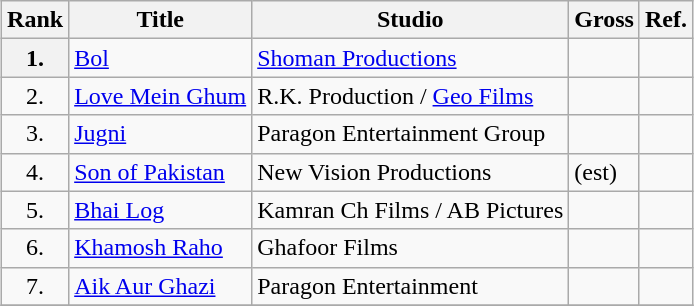<table class="wikitable sortable" style="margin:auto; margin:auto;">
<tr>
<th>Rank</th>
<th>Title</th>
<th>Studio</th>
<th>Gross</th>
<th>Ref.</th>
</tr>
<tr>
<th style="text-align:center;">1.</th>
<td><a href='#'>Bol</a></td>
<td><a href='#'>Shoman Productions</a></td>
<td></td>
<td></td>
</tr>
<tr>
<td style="text-align:center;">2.</td>
<td><a href='#'>Love Mein Ghum</a></td>
<td>R.K. Production / <a href='#'>Geo Films</a></td>
<td></td>
<td></td>
</tr>
<tr>
<td style="text-align:center;">3.</td>
<td><a href='#'>Jugni</a></td>
<td>Paragon Entertainment Group</td>
<td></td>
<td></td>
</tr>
<tr>
<td style="text-align:center;">4.</td>
<td><a href='#'>Son of Pakistan</a></td>
<td>New Vision Productions</td>
<td> (est)</td>
<td></td>
</tr>
<tr>
<td style="text-align:center;">5.</td>
<td><a href='#'>Bhai Log</a></td>
<td>Kamran Ch Films / AB Pictures</td>
<td></td>
<td></td>
</tr>
<tr>
<td style="text-align:center;">6.</td>
<td><a href='#'>Khamosh Raho</a></td>
<td>Ghafoor Films</td>
<td></td>
<td></td>
</tr>
<tr>
<td style="text-align:center;">7.</td>
<td><a href='#'>Aik Aur Ghazi</a></td>
<td>Paragon Entertainment</td>
<td></td>
<td></td>
</tr>
<tr>
</tr>
</table>
